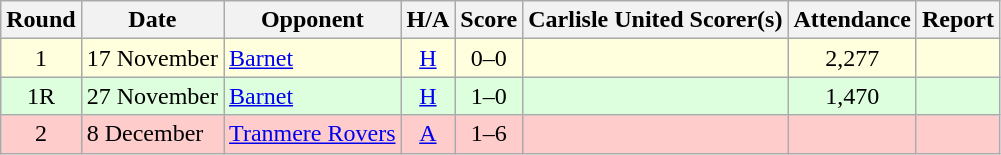<table class="wikitable" style="text-align:center">
<tr>
<th>Round</th>
<th>Date</th>
<th>Opponent</th>
<th>H/A</th>
<th>Score</th>
<th>Carlisle United Scorer(s)</th>
<th>Attendance</th>
<th>Report</th>
</tr>
<tr bgcolor=#ffffdd>
<td>1</td>
<td align=left>17 November</td>
<td align=left><a href='#'>Barnet</a></td>
<td><a href='#'>H</a></td>
<td>0–0</td>
<td align=left></td>
<td>2,277</td>
<td></td>
</tr>
<tr bgcolor=#ddffdd>
<td>1R</td>
<td align=left>27 November</td>
<td align=left><a href='#'>Barnet</a></td>
<td><a href='#'>H</a></td>
<td>1–0</td>
<td align=left></td>
<td>1,470</td>
<td></td>
</tr>
<tr bgcolor=#FFCCCC>
<td>2</td>
<td align=left>8 December</td>
<td align=left><a href='#'>Tranmere Rovers</a></td>
<td><a href='#'>A</a></td>
<td>1–6</td>
<td align=left></td>
<td></td>
<td></td>
</tr>
</table>
